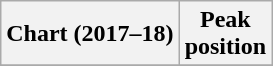<table class="wikitable sortable plainrowheaders" style="text-align:center;">
<tr>
<th scope="col">Chart (2017–18)</th>
<th scope="col">Peak<br>position</th>
</tr>
<tr>
</tr>
</table>
